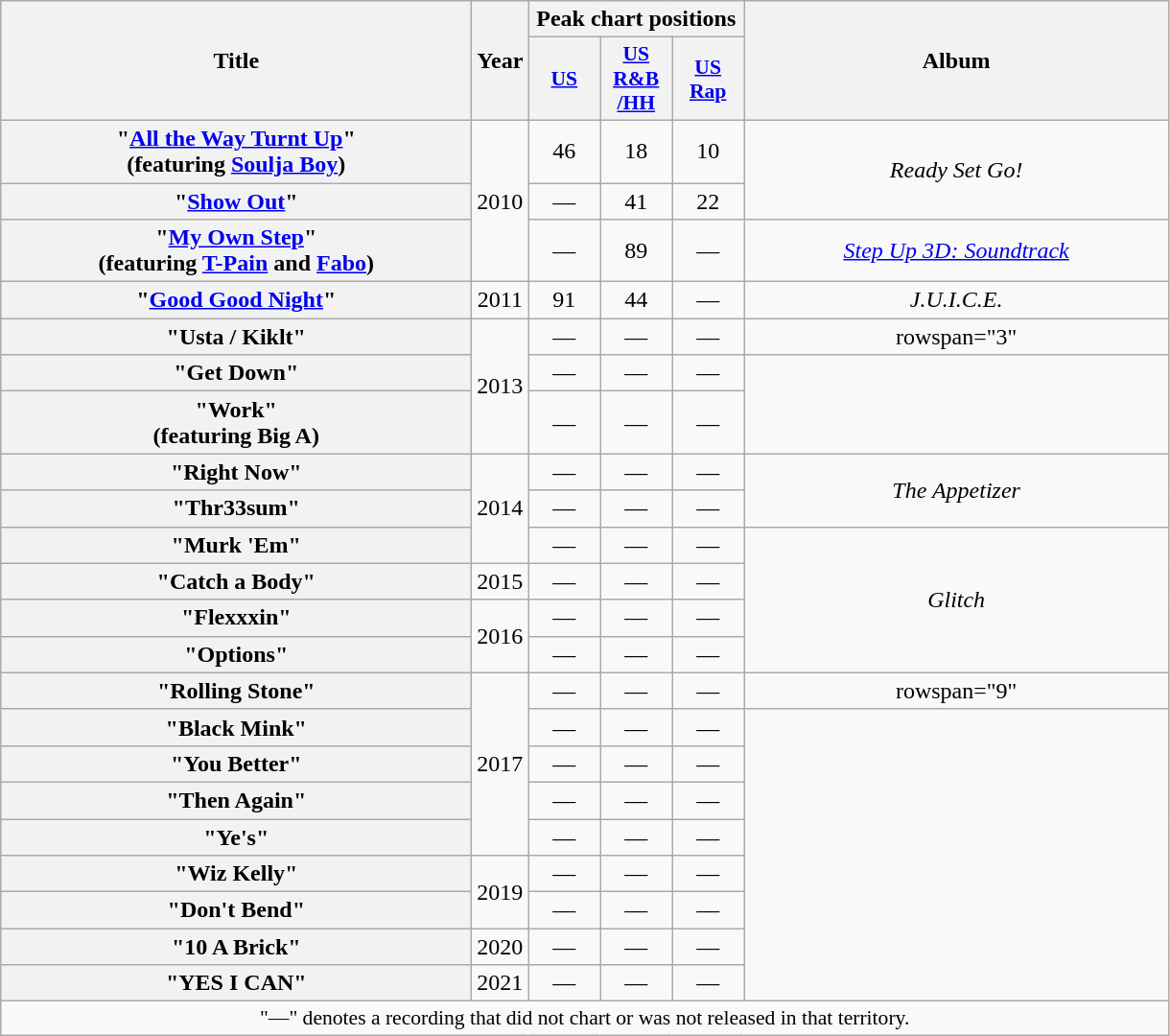<table class="wikitable plainrowheaders" style="text-align:center;" border="1">
<tr>
<th scope="col" rowspan="2" style="width:20em;">Title</th>
<th scope="col" rowspan="2" style="width:1em;">Year</th>
<th scope="col" colspan="3">Peak chart positions</th>
<th scope="col" rowspan="2" style="width:18em;">Album</th>
</tr>
<tr>
<th scope="col" style="width:3em;font-size:90%;"><a href='#'>US</a><br></th>
<th scope="col" style="width:3em;font-size:90%;"><a href='#'>US<br>R&B<br>/HH</a><br></th>
<th scope="col" style="width:3em;font-size:90%;"><a href='#'>US<br>Rap</a><br></th>
</tr>
<tr>
<th scope="row">"<a href='#'>All the Way Turnt Up</a>" <br> <span>(featuring <a href='#'>Soulja Boy</a>)</span></th>
<td rowspan="3">2010</td>
<td>46</td>
<td>18</td>
<td>10</td>
<td rowspan="2"><em>Ready Set Go!</em></td>
</tr>
<tr>
<th scope="row">"<a href='#'>Show Out</a>"</th>
<td>—</td>
<td>41</td>
<td>22</td>
</tr>
<tr>
<th scope="row">"<a href='#'>My Own Step</a>" <br> <span>(featuring <a href='#'>T-Pain</a> and <a href='#'>Fabo</a>)</span></th>
<td>—</td>
<td>89</td>
<td>—</td>
<td><em><a href='#'>Step Up 3D: Soundtrack</a></em></td>
</tr>
<tr>
<th scope="row">"<a href='#'>Good Good Night</a>"</th>
<td>2011</td>
<td>91</td>
<td>44</td>
<td>—</td>
<td><em>J.U.I.C.E.</em></td>
</tr>
<tr>
<th scope="row">"Usta / Kiklt"</th>
<td rowspan="3">2013</td>
<td>—</td>
<td>—</td>
<td>—</td>
<td>rowspan="3" </td>
</tr>
<tr>
<th scope="row">"Get Down"</th>
<td>—</td>
<td>—</td>
<td>—</td>
</tr>
<tr>
<th scope="row">"Work"<br> <span>(featuring Big A)</span></th>
<td>—</td>
<td>—</td>
<td>—</td>
</tr>
<tr>
<th scope="row">"Right Now"</th>
<td rowspan="3">2014</td>
<td>—</td>
<td>—</td>
<td>—</td>
<td rowspan="2"><em>The Appetizer</em></td>
</tr>
<tr>
<th scope="row">"Thr33sum"</th>
<td>—</td>
<td>—</td>
<td>—</td>
</tr>
<tr>
<th scope="row">"Murk 'Em"</th>
<td>—</td>
<td>—</td>
<td>—</td>
<td rowspan="4"><em>Glitch</em></td>
</tr>
<tr>
<th scope="row">"Catch a Body"</th>
<td>2015</td>
<td>—</td>
<td>—</td>
<td>—</td>
</tr>
<tr>
<th scope="row">"Flexxxin"</th>
<td rowspan="2">2016</td>
<td>—</td>
<td>—</td>
<td>—</td>
</tr>
<tr>
<th scope="row">"Options"</th>
<td>—</td>
<td>—</td>
<td>—</td>
</tr>
<tr>
<th scope="row">"Rolling Stone"</th>
<td rowspan="5">2017</td>
<td>—</td>
<td>—</td>
<td>—</td>
<td>rowspan="9" </td>
</tr>
<tr>
<th scope="row">"Black Mink"</th>
<td>—</td>
<td>—</td>
<td>—</td>
</tr>
<tr>
<th scope="row">"You Better"</th>
<td>—</td>
<td>—</td>
<td>—</td>
</tr>
<tr>
<th scope="row">"Then Again"</th>
<td>—</td>
<td>—</td>
<td>—</td>
</tr>
<tr>
<th scope="row">"Ye's"</th>
<td>—</td>
<td>—</td>
<td>—</td>
</tr>
<tr>
<th scope="row">"Wiz Kelly"</th>
<td rowspan="2">2019</td>
<td>—</td>
<td>—</td>
<td>—</td>
</tr>
<tr>
<th scope="row">"Don't Bend"</th>
<td>—</td>
<td>—</td>
<td>—</td>
</tr>
<tr>
<th scope="row">"10 A Brick"</th>
<td>2020</td>
<td>—</td>
<td>—</td>
<td>—</td>
</tr>
<tr>
<th scope="row">"YES I CAN" </th>
<td>2021</td>
<td>—</td>
<td>—</td>
<td>—</td>
</tr>
<tr>
<td colspan="6" style="font-size:90%">"—" denotes a recording that did not chart or was not released in that territory.</td>
</tr>
</table>
